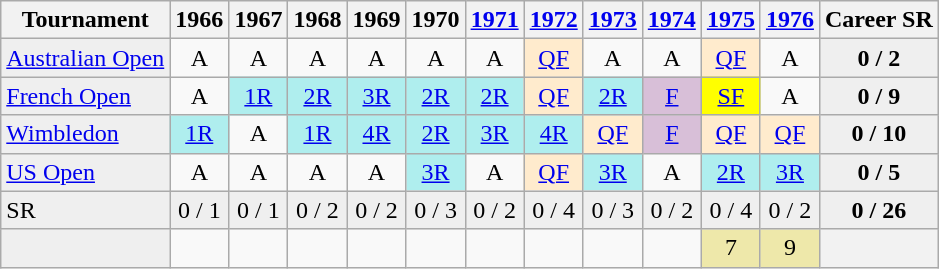<table class="wikitable">
<tr>
<th>Tournament</th>
<th>1966</th>
<th>1967</th>
<th>1968</th>
<th>1969</th>
<th>1970</th>
<th><a href='#'>1971</a></th>
<th><a href='#'>1972</a></th>
<th><a href='#'>1973</a></th>
<th><a href='#'>1974</a></th>
<th><a href='#'>1975</a></th>
<th><a href='#'>1976</a></th>
<th>Career SR</th>
</tr>
<tr>
<td style="background:#EFEFEF;"><a href='#'>Australian Open</a></td>
<td align="center">A</td>
<td align="center">A</td>
<td align="center">A</td>
<td align="center">A</td>
<td align="center">A</td>
<td align="center">A</td>
<td align="center" style="background:#ffebcd;"><a href='#'>QF</a></td>
<td align="center">A</td>
<td align="center">A</td>
<td align="center" style="background:#ffebcd;"><a href='#'>QF</a></td>
<td align="center">A</td>
<td align="center" style="background:#EFEFEF;"><strong>0 / 2</strong></td>
</tr>
<tr>
<td style="background:#EFEFEF;"><a href='#'>French Open</a></td>
<td align="center">A</td>
<td align="center" style="background:#afeeee;"><a href='#'>1R</a></td>
<td align="center" style="background:#afeeee;"><a href='#'>2R</a></td>
<td align="center" style="background:#afeeee;"><a href='#'>3R</a></td>
<td align="center" style="background:#afeeee;"><a href='#'>2R</a></td>
<td align="center" style="background:#afeeee;"><a href='#'>2R</a></td>
<td align="center" style="background:#ffebcd;"><a href='#'>QF</a></td>
<td align="center" style="background:#afeeee;"><a href='#'>2R</a></td>
<td align="center" style="background:#D8BFD8;"><a href='#'>F</a></td>
<td align="center" style="background:yellow;"><a href='#'>SF</a></td>
<td align="center">A</td>
<td align="center" style="background:#EFEFEF;"><strong>0 / 9</strong></td>
</tr>
<tr>
<td style="background:#EFEFEF;"><a href='#'>Wimbledon</a></td>
<td align="center" style="background:#afeeee;"><a href='#'>1R</a></td>
<td align="center">A</td>
<td align="center" style="background:#afeeee;"><a href='#'>1R</a></td>
<td align="center" style="background:#afeeee;"><a href='#'>4R</a></td>
<td align="center" style="background:#afeeee;"><a href='#'>2R</a></td>
<td align="center" style="background:#afeeee;"><a href='#'>3R</a></td>
<td align="center" style="background:#afeeee;"><a href='#'>4R</a></td>
<td align="center" style="background:#ffebcd;"><a href='#'>QF</a></td>
<td align="center" style="background:#D8BFD8;"><a href='#'>F</a></td>
<td align="center" style="background:#ffebcd;"><a href='#'>QF</a></td>
<td align="center" style="background:#ffebcd;"><a href='#'>QF</a></td>
<td align="center" style="background:#EFEFEF;"><strong>0 / 10</strong></td>
</tr>
<tr>
<td style="background:#EFEFEF;"><a href='#'>US Open</a></td>
<td align="center">A</td>
<td align="center">A</td>
<td align="center">A</td>
<td align="center">A</td>
<td align="center" style="background:#afeeee;"><a href='#'>3R</a></td>
<td align="center">A</td>
<td align="center"  style="background:#ffebcd;"><a href='#'>QF</a></td>
<td align="center" style="background:#afeeee;"><a href='#'>3R</a></td>
<td align="center">A</td>
<td align="center" style="background:#afeeee;"><a href='#'>2R</a></td>
<td align="center" style="background:#afeeee;"><a href='#'>3R</a></td>
<td align="center" style="background:#EFEFEF;"><strong>0 / 5</strong></td>
</tr>
<tr>
<td style="background:#EFEFEF;">SR</td>
<td align="center" style="background:#EFEFEF;">0 / 1</td>
<td align="center" style="background:#EFEFEF;">0 / 1</td>
<td align="center" style="background:#EFEFEF;">0 / 2</td>
<td align="center" style="background:#EFEFEF;">0 / 2</td>
<td align="center" style="background:#EFEFEF;">0 / 3</td>
<td align="center" style="background:#EFEFEF;">0 / 2</td>
<td align="center" style="background:#EFEFEF;">0 / 4</td>
<td align="center" style="background:#EFEFEF;">0 / 3</td>
<td align="center" style="background:#EFEFEF;">0 / 2</td>
<td align="center" style="background:#EFEFEF;">0 / 4</td>
<td align="center" style="background:#EFEFEF;">0 / 2</td>
<td align="center" style="background:#EFEFEF;"><strong>0 / 26</strong></td>
</tr>
<tr>
<td style="background:#efefef; text-align:left;"></td>
<td></td>
<td></td>
<td></td>
<td></td>
<td></td>
<td></td>
<td></td>
<td></td>
<td></td>
<td align="center" bgcolor=EEE8AA>7</td>
<td align="center" bgcolor=EEE8AA>9</td>
<th></th>
</tr>
</table>
